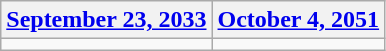<table class=wikitable>
<tr>
<th><a href='#'>September 23, 2033</a></th>
<th><a href='#'>October 4, 2051</a></th>
</tr>
<tr>
<td></td>
<td></td>
</tr>
</table>
